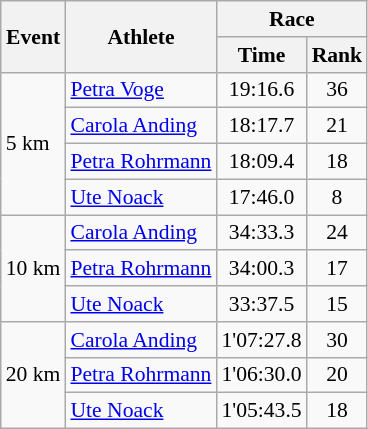<table class="wikitable" border="1" style="font-size:90%">
<tr>
<th rowspan=2>Event</th>
<th rowspan=2>Athlete</th>
<th colspan=2>Race</th>
</tr>
<tr>
<th>Time</th>
<th>Rank</th>
</tr>
<tr>
<td rowspan=4>5 km</td>
<td><a href='#'>Petra Voge</a></td>
<td align=center>19:16.6</td>
<td align=center>36</td>
</tr>
<tr>
<td><a href='#'>Carola Anding</a></td>
<td align=center>18:17.7</td>
<td align=center>21</td>
</tr>
<tr>
<td><a href='#'>Petra Rohrmann</a></td>
<td align=center>18:09.4</td>
<td align=center>18</td>
</tr>
<tr>
<td><a href='#'>Ute Noack</a></td>
<td align=center>17:46.0</td>
<td align=center>8</td>
</tr>
<tr>
<td rowspan=3>10 km</td>
<td><a href='#'>Carola Anding</a></td>
<td align=center>34:33.3</td>
<td align=center>24</td>
</tr>
<tr>
<td><a href='#'>Petra Rohrmann</a></td>
<td align=center>34:00.3</td>
<td align=center>17</td>
</tr>
<tr>
<td><a href='#'>Ute Noack</a></td>
<td align=center>33:37.5</td>
<td align=center>15</td>
</tr>
<tr>
<td rowspan=3>20 km</td>
<td><a href='#'>Carola Anding</a></td>
<td align=center>1'07:27.8</td>
<td align=center>30</td>
</tr>
<tr>
<td><a href='#'>Petra Rohrmann</a></td>
<td align=center>1'06:30.0</td>
<td align=center>20</td>
</tr>
<tr>
<td><a href='#'>Ute Noack</a></td>
<td align=center>1'05:43.5</td>
<td align=center>18</td>
</tr>
</table>
